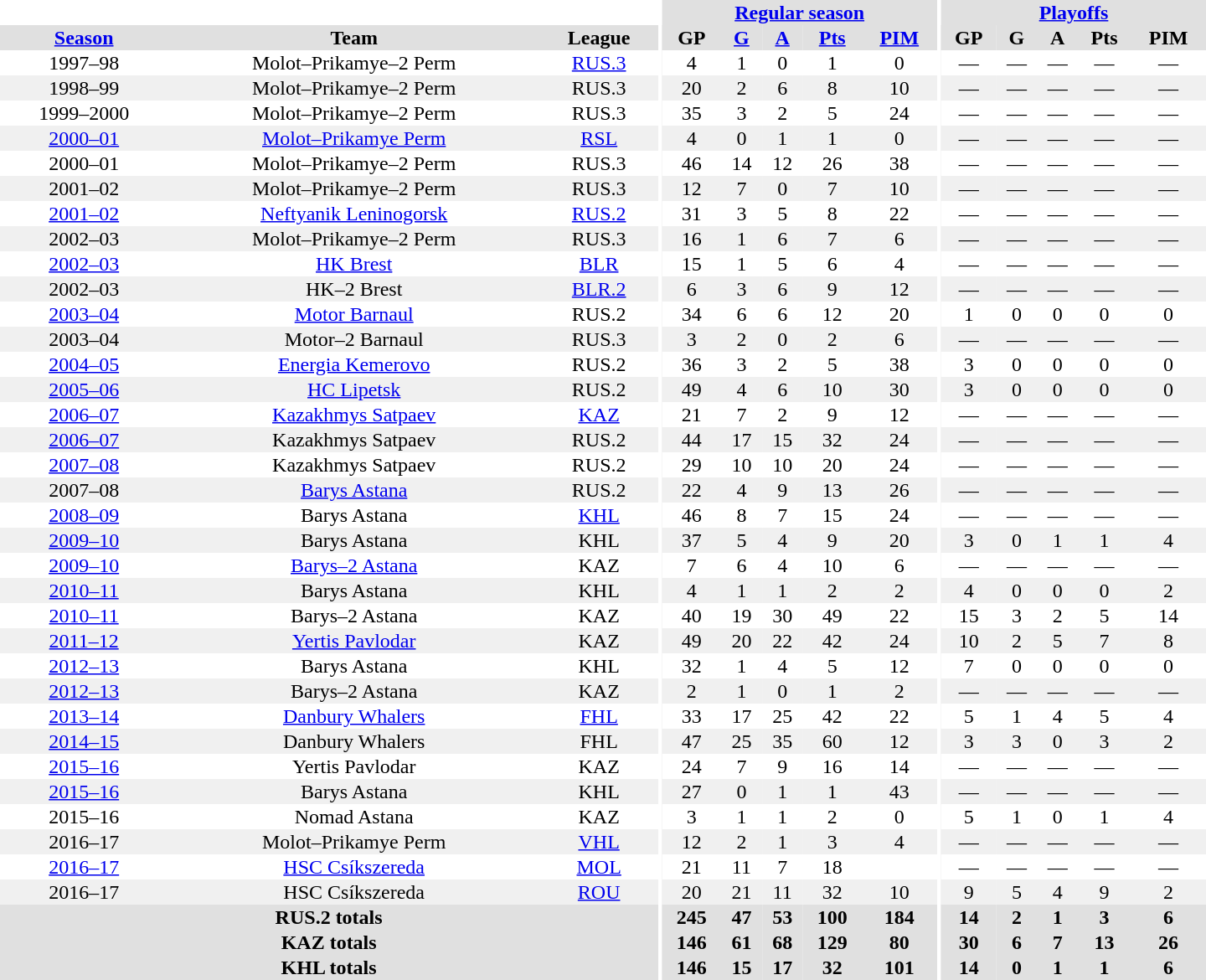<table border="0" cellpadding="1" cellspacing="0" style="text-align:center; width:60em">
<tr bgcolor="#e0e0e0">
<th colspan="3" bgcolor="#ffffff"></th>
<th rowspan="99" bgcolor="#ffffff"></th>
<th colspan="5"><a href='#'>Regular season</a></th>
<th rowspan="99" bgcolor="#ffffff"></th>
<th colspan="5"><a href='#'>Playoffs</a></th>
</tr>
<tr bgcolor="#e0e0e0">
<th><a href='#'>Season</a></th>
<th>Team</th>
<th>League</th>
<th>GP</th>
<th><a href='#'>G</a></th>
<th><a href='#'>A</a></th>
<th><a href='#'>Pts</a></th>
<th><a href='#'>PIM</a></th>
<th>GP</th>
<th>G</th>
<th>A</th>
<th>Pts</th>
<th>PIM</th>
</tr>
<tr>
<td>1997–98</td>
<td>Molot–Prikamye–2 Perm</td>
<td><a href='#'>RUS.3</a></td>
<td>4</td>
<td>1</td>
<td>0</td>
<td>1</td>
<td>0</td>
<td>—</td>
<td>—</td>
<td>—</td>
<td>—</td>
<td>—</td>
</tr>
<tr bgcolor="#f0f0f0">
<td>1998–99</td>
<td>Molot–Prikamye–2 Perm</td>
<td>RUS.3</td>
<td>20</td>
<td>2</td>
<td>6</td>
<td>8</td>
<td>10</td>
<td>—</td>
<td>—</td>
<td>—</td>
<td>—</td>
<td>—</td>
</tr>
<tr>
<td>1999–2000</td>
<td>Molot–Prikamye–2 Perm</td>
<td>RUS.3</td>
<td>35</td>
<td>3</td>
<td>2</td>
<td>5</td>
<td>24</td>
<td>—</td>
<td>—</td>
<td>—</td>
<td>—</td>
<td>—</td>
</tr>
<tr bgcolor="#f0f0f0">
<td><a href='#'>2000–01</a></td>
<td><a href='#'>Molot–Prikamye Perm</a></td>
<td><a href='#'>RSL</a></td>
<td>4</td>
<td>0</td>
<td>1</td>
<td>1</td>
<td>0</td>
<td>—</td>
<td>—</td>
<td>—</td>
<td>—</td>
<td>—</td>
</tr>
<tr>
<td>2000–01</td>
<td>Molot–Prikamye–2 Perm</td>
<td>RUS.3</td>
<td>46</td>
<td>14</td>
<td>12</td>
<td>26</td>
<td>38</td>
<td>—</td>
<td>—</td>
<td>—</td>
<td>—</td>
<td>—</td>
</tr>
<tr bgcolor="#f0f0f0">
<td>2001–02</td>
<td>Molot–Prikamye–2 Perm</td>
<td>RUS.3</td>
<td>12</td>
<td>7</td>
<td>0</td>
<td>7</td>
<td>10</td>
<td>—</td>
<td>—</td>
<td>—</td>
<td>—</td>
<td>—</td>
</tr>
<tr>
<td><a href='#'>2001–02</a></td>
<td><a href='#'>Neftyanik Leninogorsk</a></td>
<td><a href='#'>RUS.2</a></td>
<td>31</td>
<td>3</td>
<td>5</td>
<td>8</td>
<td>22</td>
<td>—</td>
<td>—</td>
<td>—</td>
<td>—</td>
<td>—</td>
</tr>
<tr bgcolor="#f0f0f0">
<td>2002–03</td>
<td>Molot–Prikamye–2 Perm</td>
<td>RUS.3</td>
<td>16</td>
<td>1</td>
<td>6</td>
<td>7</td>
<td>6</td>
<td>—</td>
<td>—</td>
<td>—</td>
<td>—</td>
<td>—</td>
</tr>
<tr>
<td><a href='#'>2002–03</a></td>
<td><a href='#'>HK Brest</a></td>
<td><a href='#'>BLR</a></td>
<td>15</td>
<td>1</td>
<td>5</td>
<td>6</td>
<td>4</td>
<td>—</td>
<td>—</td>
<td>—</td>
<td>—</td>
<td>—</td>
</tr>
<tr bgcolor="#f0f0f0">
<td>2002–03</td>
<td>HK–2 Brest</td>
<td><a href='#'>BLR.2</a></td>
<td>6</td>
<td>3</td>
<td>6</td>
<td>9</td>
<td>12</td>
<td>—</td>
<td>—</td>
<td>—</td>
<td>—</td>
<td>—</td>
</tr>
<tr>
<td><a href='#'>2003–04</a></td>
<td><a href='#'>Motor Barnaul</a></td>
<td>RUS.2</td>
<td>34</td>
<td>6</td>
<td>6</td>
<td>12</td>
<td>20</td>
<td>1</td>
<td>0</td>
<td>0</td>
<td>0</td>
<td>0</td>
</tr>
<tr bgcolor="#f0f0f0">
<td>2003–04</td>
<td>Motor–2 Barnaul</td>
<td>RUS.3</td>
<td>3</td>
<td>2</td>
<td>0</td>
<td>2</td>
<td>6</td>
<td>—</td>
<td>—</td>
<td>—</td>
<td>—</td>
<td>—</td>
</tr>
<tr>
<td><a href='#'>2004–05</a></td>
<td><a href='#'>Energia Kemerovo</a></td>
<td>RUS.2</td>
<td>36</td>
<td>3</td>
<td>2</td>
<td>5</td>
<td>38</td>
<td>3</td>
<td>0</td>
<td>0</td>
<td>0</td>
<td>0</td>
</tr>
<tr bgcolor="#f0f0f0">
<td><a href='#'>2005–06</a></td>
<td><a href='#'>HC Lipetsk</a></td>
<td>RUS.2</td>
<td>49</td>
<td>4</td>
<td>6</td>
<td>10</td>
<td>30</td>
<td>3</td>
<td>0</td>
<td>0</td>
<td>0</td>
<td>0</td>
</tr>
<tr>
<td><a href='#'>2006–07</a></td>
<td><a href='#'>Kazakhmys Satpaev</a></td>
<td><a href='#'>KAZ</a></td>
<td>21</td>
<td>7</td>
<td>2</td>
<td>9</td>
<td>12</td>
<td>—</td>
<td>—</td>
<td>—</td>
<td>—</td>
<td>—</td>
</tr>
<tr bgcolor="#f0f0f0">
<td><a href='#'>2006–07</a></td>
<td>Kazakhmys Satpaev</td>
<td>RUS.2</td>
<td>44</td>
<td>17</td>
<td>15</td>
<td>32</td>
<td>24</td>
<td>—</td>
<td>—</td>
<td>—</td>
<td>—</td>
<td>—</td>
</tr>
<tr>
<td><a href='#'>2007–08</a></td>
<td>Kazakhmys Satpaev</td>
<td>RUS.2</td>
<td>29</td>
<td>10</td>
<td>10</td>
<td>20</td>
<td>24</td>
<td>—</td>
<td>—</td>
<td>—</td>
<td>—</td>
<td>—</td>
</tr>
<tr bgcolor="#f0f0f0">
<td>2007–08</td>
<td><a href='#'>Barys Astana</a></td>
<td>RUS.2</td>
<td>22</td>
<td>4</td>
<td>9</td>
<td>13</td>
<td>26</td>
<td>—</td>
<td>—</td>
<td>—</td>
<td>—</td>
<td>—</td>
</tr>
<tr>
<td><a href='#'>2008–09</a></td>
<td>Barys Astana</td>
<td><a href='#'>KHL</a></td>
<td>46</td>
<td>8</td>
<td>7</td>
<td>15</td>
<td>24</td>
<td>—</td>
<td>—</td>
<td>—</td>
<td>—</td>
<td>—</td>
</tr>
<tr bgcolor="#f0f0f0">
<td><a href='#'>2009–10</a></td>
<td>Barys Astana</td>
<td>KHL</td>
<td>37</td>
<td>5</td>
<td>4</td>
<td>9</td>
<td>20</td>
<td>3</td>
<td>0</td>
<td>1</td>
<td>1</td>
<td>4</td>
</tr>
<tr>
<td><a href='#'>2009–10</a></td>
<td><a href='#'>Barys–2 Astana</a></td>
<td>KAZ</td>
<td>7</td>
<td>6</td>
<td>4</td>
<td>10</td>
<td>6</td>
<td>—</td>
<td>—</td>
<td>—</td>
<td>—</td>
<td>—</td>
</tr>
<tr bgcolor="#f0f0f0">
<td><a href='#'>2010–11</a></td>
<td>Barys Astana</td>
<td>KHL</td>
<td>4</td>
<td>1</td>
<td>1</td>
<td>2</td>
<td>2</td>
<td>4</td>
<td>0</td>
<td>0</td>
<td>0</td>
<td>2</td>
</tr>
<tr>
<td><a href='#'>2010–11</a></td>
<td>Barys–2 Astana</td>
<td>KAZ</td>
<td>40</td>
<td>19</td>
<td>30</td>
<td>49</td>
<td>22</td>
<td>15</td>
<td>3</td>
<td>2</td>
<td>5</td>
<td>14</td>
</tr>
<tr bgcolor="#f0f0f0">
<td><a href='#'>2011–12</a></td>
<td><a href='#'>Yertis Pavlodar</a></td>
<td>KAZ</td>
<td>49</td>
<td>20</td>
<td>22</td>
<td>42</td>
<td>24</td>
<td>10</td>
<td>2</td>
<td>5</td>
<td>7</td>
<td>8</td>
</tr>
<tr>
<td><a href='#'>2012–13</a></td>
<td>Barys Astana</td>
<td>KHL</td>
<td>32</td>
<td>1</td>
<td>4</td>
<td>5</td>
<td>12</td>
<td>7</td>
<td>0</td>
<td>0</td>
<td>0</td>
<td>0</td>
</tr>
<tr bgcolor="#f0f0f0">
<td><a href='#'>2012–13</a></td>
<td>Barys–2 Astana</td>
<td>KAZ</td>
<td>2</td>
<td>1</td>
<td>0</td>
<td>1</td>
<td>2</td>
<td>—</td>
<td>—</td>
<td>—</td>
<td>—</td>
<td>—</td>
</tr>
<tr>
<td><a href='#'>2013–14</a></td>
<td><a href='#'>Danbury Whalers</a></td>
<td><a href='#'>FHL</a></td>
<td>33</td>
<td>17</td>
<td>25</td>
<td>42</td>
<td>22</td>
<td>5</td>
<td>1</td>
<td>4</td>
<td>5</td>
<td>4</td>
</tr>
<tr bgcolor="#f0f0f0">
<td><a href='#'>2014–15</a></td>
<td>Danbury Whalers</td>
<td>FHL</td>
<td>47</td>
<td>25</td>
<td>35</td>
<td>60</td>
<td>12</td>
<td>3</td>
<td>3</td>
<td>0</td>
<td>3</td>
<td>2</td>
</tr>
<tr>
<td><a href='#'>2015–16</a></td>
<td>Yertis Pavlodar</td>
<td>KAZ</td>
<td>24</td>
<td>7</td>
<td>9</td>
<td>16</td>
<td>14</td>
<td>—</td>
<td>—</td>
<td>—</td>
<td>—</td>
<td>—</td>
</tr>
<tr bgcolor="#f0f0f0">
<td><a href='#'>2015–16</a></td>
<td>Barys Astana</td>
<td>KHL</td>
<td>27</td>
<td>0</td>
<td>1</td>
<td>1</td>
<td>43</td>
<td>—</td>
<td>—</td>
<td>—</td>
<td>—</td>
<td>—</td>
</tr>
<tr>
<td>2015–16</td>
<td>Nomad Astana</td>
<td>KAZ</td>
<td>3</td>
<td>1</td>
<td>1</td>
<td>2</td>
<td>0</td>
<td>5</td>
<td>1</td>
<td>0</td>
<td>1</td>
<td>4</td>
</tr>
<tr bgcolor="#f0f0f0">
<td>2016–17</td>
<td>Molot–Prikamye Perm</td>
<td><a href='#'>VHL</a></td>
<td>12</td>
<td>2</td>
<td>1</td>
<td>3</td>
<td>4</td>
<td>—</td>
<td>—</td>
<td>—</td>
<td>—</td>
<td>—</td>
</tr>
<tr>
<td><a href='#'>2016–17</a></td>
<td><a href='#'>HSC Csíkszereda</a></td>
<td><a href='#'>MOL</a></td>
<td>21</td>
<td>11</td>
<td>7</td>
<td>18</td>
<td></td>
<td>—</td>
<td>—</td>
<td>—</td>
<td>—</td>
<td>—</td>
</tr>
<tr bgcolor="#f0f0f0">
<td>2016–17</td>
<td>HSC Csíkszereda</td>
<td><a href='#'>ROU</a></td>
<td>20</td>
<td>21</td>
<td>11</td>
<td>32</td>
<td>10</td>
<td>9</td>
<td>5</td>
<td>4</td>
<td>9</td>
<td>2</td>
</tr>
<tr bgcolor="#e0e0e0">
<th colspan="3">RUS.2 totals</th>
<th>245</th>
<th>47</th>
<th>53</th>
<th>100</th>
<th>184</th>
<th>14</th>
<th>2</th>
<th>1</th>
<th>3</th>
<th>6</th>
</tr>
<tr bgcolor="#e0e0e0">
<th colspan="3">KAZ totals</th>
<th>146</th>
<th>61</th>
<th>68</th>
<th>129</th>
<th>80</th>
<th>30</th>
<th>6</th>
<th>7</th>
<th>13</th>
<th>26</th>
</tr>
<tr bgcolor="#e0e0e0">
<th colspan="3">KHL totals</th>
<th>146</th>
<th>15</th>
<th>17</th>
<th>32</th>
<th>101</th>
<th>14</th>
<th>0</th>
<th>1</th>
<th>1</th>
<th>6</th>
</tr>
</table>
